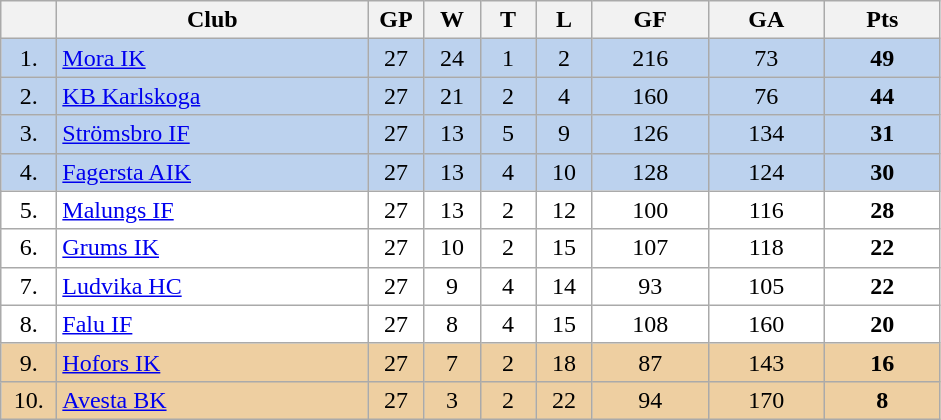<table class="wikitable">
<tr>
<th width="30"></th>
<th width="200">Club</th>
<th width="30">GP</th>
<th width="30">W</th>
<th width="30">T</th>
<th width="30">L</th>
<th width="70">GF</th>
<th width="70">GA</th>
<th width="70">Pts</th>
</tr>
<tr bgcolor="#BCD2EE" align="center">
<td>1.</td>
<td align="left"><a href='#'>Mora IK</a></td>
<td>27</td>
<td>24</td>
<td>1</td>
<td>2</td>
<td>216</td>
<td>73</td>
<td><strong>49</strong></td>
</tr>
<tr bgcolor="#BCD2EE" align="center">
<td>2.</td>
<td align="left"><a href='#'>KB Karlskoga</a></td>
<td>27</td>
<td>21</td>
<td>2</td>
<td>4</td>
<td>160</td>
<td>76</td>
<td><strong>44</strong></td>
</tr>
<tr bgcolor="#BCD2EE" align="center">
<td>3.</td>
<td align="left"><a href='#'>Strömsbro IF</a></td>
<td>27</td>
<td>13</td>
<td>5</td>
<td>9</td>
<td>126</td>
<td>134</td>
<td><strong>31</strong></td>
</tr>
<tr bgcolor="#BCD2EE" align="center">
<td>4.</td>
<td align="left"><a href='#'>Fagersta AIK</a></td>
<td>27</td>
<td>13</td>
<td>4</td>
<td>10</td>
<td>128</td>
<td>124</td>
<td><strong>30</strong></td>
</tr>
<tr bgcolor="#FFFFFF" align="center">
<td>5.</td>
<td align="left"><a href='#'>Malungs IF</a></td>
<td>27</td>
<td>13</td>
<td>2</td>
<td>12</td>
<td>100</td>
<td>116</td>
<td><strong>28</strong></td>
</tr>
<tr bgcolor="#FFFFFF" align="center">
<td>6.</td>
<td align="left"><a href='#'>Grums IK</a></td>
<td>27</td>
<td>10</td>
<td>2</td>
<td>15</td>
<td>107</td>
<td>118</td>
<td><strong>22</strong></td>
</tr>
<tr bgcolor="#FFFFFF" align="center">
<td>7.</td>
<td align="left"><a href='#'>Ludvika HC</a></td>
<td>27</td>
<td>9</td>
<td>4</td>
<td>14</td>
<td>93</td>
<td>105</td>
<td><strong>22</strong></td>
</tr>
<tr bgcolor="#FFFFFF" align="center">
<td>8.</td>
<td align="left"><a href='#'>Falu IF</a></td>
<td>27</td>
<td>8</td>
<td>4</td>
<td>15</td>
<td>108</td>
<td>160</td>
<td><strong>20</strong></td>
</tr>
<tr bgcolor="#EECFA1" align="center">
<td>9.</td>
<td align="left"><a href='#'>Hofors IK</a></td>
<td>27</td>
<td>7</td>
<td>2</td>
<td>18</td>
<td>87</td>
<td>143</td>
<td><strong>16</strong></td>
</tr>
<tr bgcolor="#EECFA1" align="center">
<td>10.</td>
<td align="left"><a href='#'>Avesta BK</a></td>
<td>27</td>
<td>3</td>
<td>2</td>
<td>22</td>
<td>94</td>
<td>170</td>
<td><strong>8</strong></td>
</tr>
</table>
